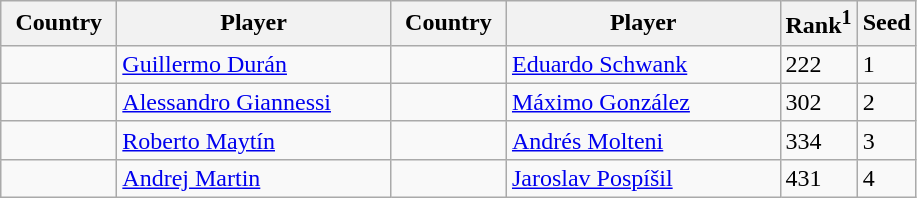<table class="sortable wikitable">
<tr>
<th width="70">Country</th>
<th width="175">Player</th>
<th width="70">Country</th>
<th width="175">Player</th>
<th>Rank<sup>1</sup></th>
<th>Seed</th>
</tr>
<tr>
<td></td>
<td><a href='#'>Guillermo Durán</a></td>
<td></td>
<td><a href='#'>Eduardo Schwank</a></td>
<td>222</td>
<td>1</td>
</tr>
<tr>
<td></td>
<td><a href='#'>Alessandro Giannessi</a></td>
<td></td>
<td><a href='#'>Máximo González</a></td>
<td>302</td>
<td>2</td>
</tr>
<tr>
<td></td>
<td><a href='#'>Roberto Maytín</a></td>
<td></td>
<td><a href='#'>Andrés Molteni</a></td>
<td>334</td>
<td>3</td>
</tr>
<tr>
<td></td>
<td><a href='#'>Andrej Martin</a></td>
<td></td>
<td><a href='#'>Jaroslav Pospíšil</a></td>
<td>431</td>
<td>4</td>
</tr>
</table>
